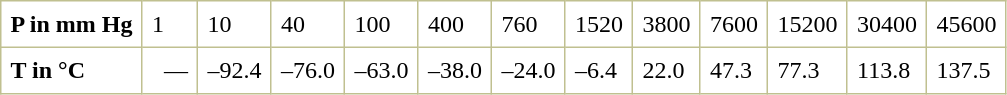<table border="1" cellspacing="0" cellpadding="6" style="margin: 0 0 0 0.5em; background: white; border-collapse: collapse; border-color: #C0C090;">
<tr>
<td><strong>P in mm Hg</strong></td>
<td>1</td>
<td>10</td>
<td>40</td>
<td>100</td>
<td>400</td>
<td>760</td>
<td>1520</td>
<td>3800</td>
<td>7600</td>
<td>15200</td>
<td>30400</td>
<td>45600</td>
</tr>
<tr>
<td><strong>T in °C</strong></td>
<td>  —</td>
<td>–92.4</td>
<td>–76.0</td>
<td>–63.0</td>
<td>–38.0</td>
<td>–24.0</td>
<td>–6.4</td>
<td>22.0</td>
<td>47.3</td>
<td>77.3</td>
<td>113.8</td>
<td>137.5</td>
</tr>
</table>
